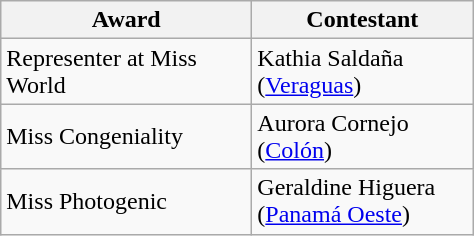<table class="wikitable">
<tr>
<th width="160">Award</th>
<th width="140">Contestant</th>
</tr>
<tr>
<td>Representer at Miss World</td>
<td>Kathia Saldaña (<a href='#'>Veraguas</a>)</td>
</tr>
<tr>
<td>Miss Congeniality</td>
<td>Aurora Cornejo (<a href='#'>Colón</a>)</td>
</tr>
<tr>
<td>Miss Photogenic</td>
<td>Geraldine Higuera (<a href='#'>Panamá Oeste</a>)</td>
</tr>
</table>
